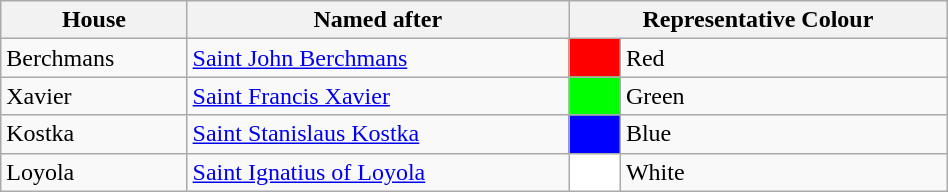<table class="wikitable" style="width:50%; margin:auto;">
<tr>
<th>House</th>
<th>Named after</th>
<th colspan="2">Representative Colour</th>
</tr>
<tr>
<td>Berchmans</td>
<td><a href='#'>Saint John Berchmans</a></td>
<td style="background:#f00;"></td>
<td>Red</td>
</tr>
<tr>
<td>Xavier</td>
<td><a href='#'>Saint Francis Xavier</a></td>
<td style="background:#0f0;"></td>
<td>Green</td>
</tr>
<tr>
<td>Kostka</td>
<td><a href='#'>Saint Stanislaus Kostka</a></td>
<td style="background:#00f;"></td>
<td>Blue</td>
</tr>
<tr>
<td>Loyola</td>
<td><a href='#'>Saint Ignatius of Loyola</a></td>
<td style="background:#fff;"></td>
<td>White</td>
</tr>
</table>
